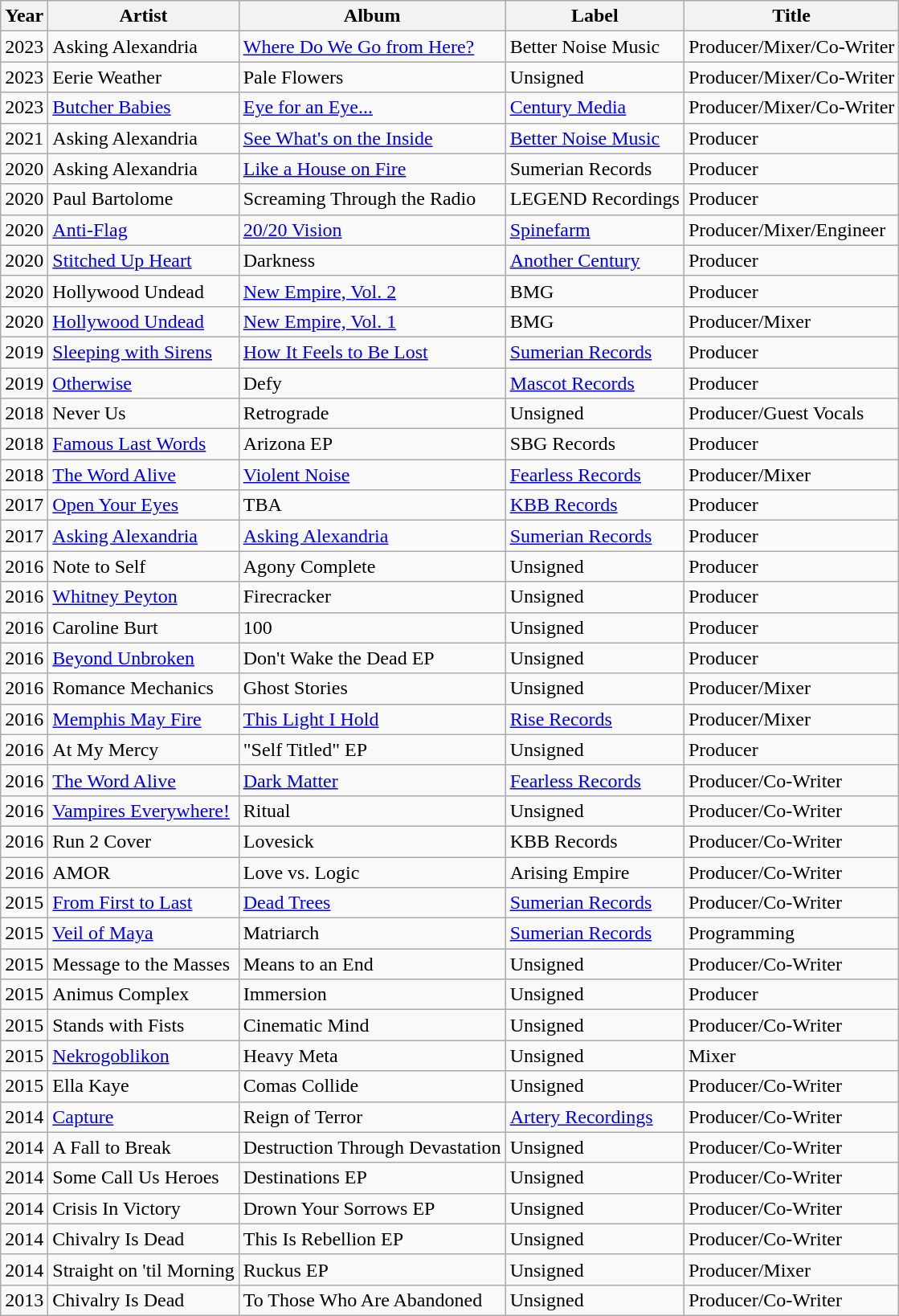<table class="wikitable sortable">
<tr>
<th>Year</th>
<th>Artist</th>
<th>Album</th>
<th>Label</th>
<th>Title</th>
</tr>
<tr>
<td>2023</td>
<td>Asking Alexandria</td>
<td><a href='#'>Where Do We Go from Here?</a></td>
<td>Better Noise Music</td>
<td>Producer/Mixer/Co-Writer</td>
</tr>
<tr>
<td>2023</td>
<td>Eerie Weather</td>
<td>Pale Flowers</td>
<td>Unsigned</td>
<td>Producer/Mixer/Co-Writer</td>
</tr>
<tr>
<td>2023</td>
<td><a href='#'>Butcher Babies</a></td>
<td><a href='#'>Eye for an Eye...</a></td>
<td><a href='#'>Century Media</a></td>
<td>Producer/Mixer/Co-Writer</td>
</tr>
<tr>
<td>2021</td>
<td>Asking Alexandria</td>
<td><a href='#'>See What's on the Inside</a></td>
<td><a href='#'>Better Noise Music</a></td>
<td>Producer</td>
</tr>
<tr>
<td>2020</td>
<td>Asking Alexandria</td>
<td><a href='#'>Like a House on Fire</a></td>
<td>Sumerian Records</td>
<td>Producer</td>
</tr>
<tr>
<td>2020</td>
<td>Paul Bartolome</td>
<td>Screaming Through the Radio</td>
<td>LEGEND Recordings</td>
<td>Producer</td>
</tr>
<tr>
<td>2020</td>
<td><a href='#'>Anti-Flag</a></td>
<td><a href='#'>20/20 Vision</a></td>
<td><a href='#'>Spinefarm</a></td>
<td>Producer/Mixer/Engineer</td>
</tr>
<tr>
<td>2020</td>
<td><a href='#'>Stitched Up Heart</a></td>
<td>Darkness</td>
<td><a href='#'>Another Century</a></td>
<td>Producer</td>
</tr>
<tr>
<td>2020</td>
<td>Hollywood Undead</td>
<td><a href='#'>New Empire, Vol. 2</a></td>
<td>BMG</td>
<td>Producer</td>
</tr>
<tr>
<td>2020</td>
<td><a href='#'>Hollywood Undead</a></td>
<td><a href='#'>New Empire, Vol. 1</a></td>
<td>BMG</td>
<td>Producer/Mixer</td>
</tr>
<tr>
<td>2019</td>
<td><a href='#'>Sleeping with Sirens</a></td>
<td><a href='#'>How It Feels to Be Lost</a></td>
<td><a href='#'>Sumerian Records</a></td>
<td>Producer</td>
</tr>
<tr>
<td>2019</td>
<td><a href='#'>Otherwise</a></td>
<td>Defy</td>
<td><a href='#'>Mascot Records</a></td>
<td>Producer</td>
</tr>
<tr>
<td>2018</td>
<td>Never Us</td>
<td>Retrograde</td>
<td>Unsigned</td>
<td>Producer/Guest Vocals</td>
</tr>
<tr>
<td>2018</td>
<td><a href='#'>Famous Last Words</a></td>
<td>Arizona EP</td>
<td>SBG Records</td>
<td>Producer</td>
</tr>
<tr>
<td>2018</td>
<td><a href='#'>The Word Alive</a></td>
<td><a href='#'>Violent Noise</a></td>
<td><a href='#'>Fearless Records</a></td>
<td>Producer/Mixer</td>
</tr>
<tr>
<td>2017</td>
<td><a href='#'>Open Your Eyes</a></td>
<td>TBA</td>
<td><a href='#'>KBB Records</a></td>
<td>Producer</td>
</tr>
<tr>
<td>2017</td>
<td><a href='#'>Asking Alexandria</a></td>
<td><a href='#'>Asking Alexandria</a></td>
<td><a href='#'>Sumerian Records</a></td>
<td>Producer</td>
</tr>
<tr>
<td>2016</td>
<td>Note to Self</td>
<td>Agony Complete</td>
<td>Unsigned</td>
<td>Producer</td>
</tr>
<tr>
<td>2016</td>
<td><a href='#'>Whitney Peyton</a></td>
<td>Firecracker</td>
<td>Unsigned</td>
<td>Producer</td>
</tr>
<tr>
<td>2016</td>
<td>Caroline Burt</td>
<td>100</td>
<td>Unsigned</td>
<td>Producer</td>
</tr>
<tr>
<td>2016</td>
<td><a href='#'>Beyond Unbroken</a></td>
<td>Don't Wake the Dead EP</td>
<td>Unsigned</td>
<td>Producer</td>
</tr>
<tr>
<td>2016</td>
<td>Romance Mechanics</td>
<td>Ghost Stories</td>
<td>Unsigned</td>
<td>Producer/Mixer</td>
</tr>
<tr>
<td>2016</td>
<td><a href='#'>Memphis May Fire</a></td>
<td><a href='#'>This Light I Hold</a></td>
<td><a href='#'>Rise Records</a></td>
<td>Producer/Mixer</td>
</tr>
<tr>
<td>2016</td>
<td>At My Mercy</td>
<td>"Self Titled" EP</td>
<td>Unsigned</td>
<td>Producer</td>
</tr>
<tr>
<td>2016</td>
<td><a href='#'>The Word Alive</a></td>
<td><a href='#'>Dark Matter</a></td>
<td><a href='#'>Fearless Records</a></td>
<td>Producer/Co-Writer</td>
</tr>
<tr>
<td>2016</td>
<td><a href='#'>Vampires Everywhere!</a></td>
<td>Ritual</td>
<td>Unsigned</td>
<td>Producer/Co-Writer</td>
</tr>
<tr>
<td>2016</td>
<td>Run 2 Cover</td>
<td>Lovesick</td>
<td>KBB Records</td>
<td>Producer/Co-Writer</td>
</tr>
<tr>
<td>2016</td>
<td>AMOR</td>
<td>Love vs. Logic</td>
<td>Arising Empire</td>
<td>Producer/Co-Writer</td>
</tr>
<tr>
<td>2015</td>
<td><a href='#'>From First to Last</a></td>
<td><a href='#'>Dead Trees</a></td>
<td><a href='#'>Sumerian Records</a></td>
<td>Producer/Co-Writer</td>
</tr>
<tr>
<td>2015</td>
<td><a href='#'>Veil of Maya</a></td>
<td>Matriarch</td>
<td><a href='#'>Sumerian Records</a></td>
<td>Programming</td>
</tr>
<tr>
<td>2015</td>
<td>Message to the Masses</td>
<td>Means to an End</td>
<td>Unsigned</td>
<td>Producer/Co-Writer</td>
</tr>
<tr>
<td>2015</td>
<td>Animus Complex</td>
<td>Immersion</td>
<td>Unsigned</td>
<td>Producer</td>
</tr>
<tr>
<td>2015</td>
<td>Stands with Fists</td>
<td>Cinematic Mind</td>
<td>Unsigned</td>
<td>Producer/Co-Writer</td>
</tr>
<tr>
<td>2015</td>
<td><a href='#'>Nekrogoblikon</a></td>
<td>Heavy Meta</td>
<td>Unsigned</td>
<td>Mixer</td>
</tr>
<tr>
<td>2015</td>
<td>Ella Kaye</td>
<td>Comas Collide</td>
<td>Unsigned</td>
<td>Producer/Co-Writer</td>
</tr>
<tr>
<td>2014</td>
<td><a href='#'>Capture</a></td>
<td>Reign of Terror</td>
<td><a href='#'>Artery Recordings</a></td>
<td>Producer/Co-Writer</td>
</tr>
<tr>
<td>2014</td>
<td>A Fall to Break</td>
<td>Destruction Through Devastation</td>
<td>Unsigned</td>
<td>Producer/Co-Writer</td>
</tr>
<tr>
<td>2014</td>
<td>Some Call Us Heroes</td>
<td>Destinations EP</td>
<td>Unsigned</td>
<td>Producer/Co-Writer</td>
</tr>
<tr>
<td>2014</td>
<td>Crisis In Victory</td>
<td>Drown Your Sorrows EP</td>
<td>Unsigned</td>
<td>Producer/Co-Writer</td>
</tr>
<tr>
<td>2014</td>
<td>Chivalry Is Dead</td>
<td>This Is Rebellion EP</td>
<td>Unsigned</td>
<td>Producer/Co-Writer</td>
</tr>
<tr>
<td>2014</td>
<td>Straight on 'til Morning</td>
<td>Ruckus EP</td>
<td>Unsigned</td>
<td>Producer/Mixer</td>
</tr>
<tr>
<td>2013</td>
<td>Chivalry Is Dead</td>
<td>To Those Who Are Abandoned</td>
<td>Unsigned</td>
<td>Producer/Co-Writer</td>
</tr>
</table>
